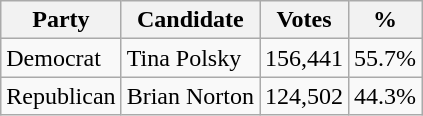<table class="wikitable">
<tr>
<th>Party</th>
<th>Candidate</th>
<th>Votes</th>
<th>%</th>
</tr>
<tr>
<td>Democrat</td>
<td>Tina Polsky</td>
<td>156,441</td>
<td>55.7%</td>
</tr>
<tr>
<td>Republican</td>
<td>Brian Norton</td>
<td>124,502</td>
<td>44.3%</td>
</tr>
</table>
